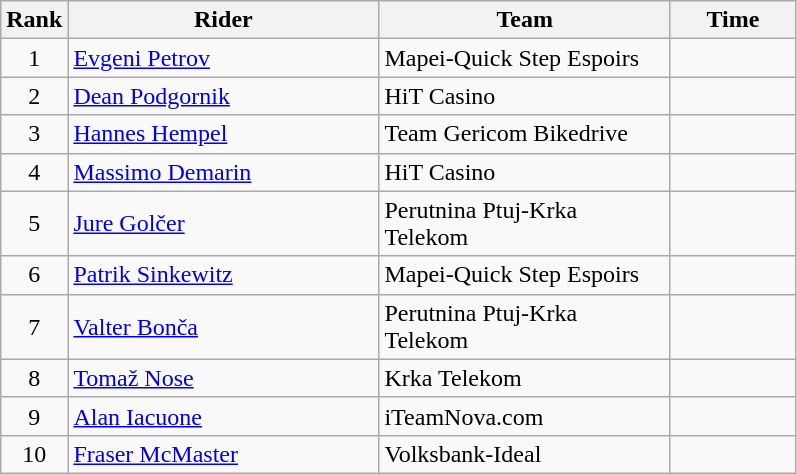<table class="wikitable">
<tr>
<th>Rank</th>
<th>Rider</th>
<th>Team</th>
<th>Time</th>
</tr>
<tr>
<td align=center>1</td>
<td width=200> <a href='#'>Evgeni Petrov</a> </td>
<td width=187>Mapei-Quick Step Espoirs</td>
<td width=76 align=right></td>
</tr>
<tr>
<td align=center>2</td>
<td> <a href='#'>Dean Podgornik</a> </td>
<td>HiT Casino</td>
<td align=right></td>
</tr>
<tr>
<td align=center>3</td>
<td> <a href='#'>Hannes Hempel</a> </td>
<td>Team Gericom Bikedrive</td>
<td align=right></td>
</tr>
<tr>
<td align=center>4</td>
<td> <a href='#'>Massimo Demarin</a></td>
<td>HiT Casino</td>
<td align=right></td>
</tr>
<tr>
<td align=center>5</td>
<td> <a href='#'>Jure Golčer</a></td>
<td>Perutnina Ptuj-Krka Telekom</td>
<td align=right></td>
</tr>
<tr>
<td align=center>6</td>
<td> <a href='#'>Patrik Sinkewitz</a> </td>
<td>Mapei-Quick Step Espoirs</td>
<td align=right></td>
</tr>
<tr>
<td align=center>7</td>
<td> <a href='#'>Valter Bonča</a></td>
<td>Perutnina Ptuj-Krka Telekom</td>
<td align=right></td>
</tr>
<tr>
<td align=center>8</td>
<td> <a href='#'>Tomaž Nose</a></td>
<td>Krka Telekom</td>
<td align=right></td>
</tr>
<tr>
<td align=center>9</td>
<td> <a href='#'>Alan Iacuone</a></td>
<td>iTeamNova.com</td>
<td align=right></td>
</tr>
<tr>
<td align=center>10</td>
<td> <a href='#'>Fraser McMaster</a></td>
<td>Volksbank-Ideal</td>
<td align=right></td>
</tr>
</table>
